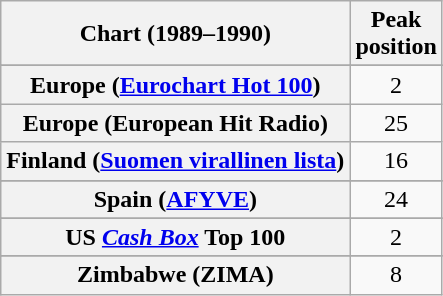<table class="wikitable sortable plainrowheaders" style="text-align:center">
<tr>
<th>Chart (1989–1990)</th>
<th>Peak<br>position</th>
</tr>
<tr>
</tr>
<tr>
</tr>
<tr>
</tr>
<tr>
<th scope="row">Europe (<a href='#'>Eurochart Hot 100</a>)</th>
<td>2</td>
</tr>
<tr>
<th scope="row">Europe (European Hit Radio)</th>
<td>25</td>
</tr>
<tr>
<th scope="row">Finland (<a href='#'>Suomen virallinen lista</a>)</th>
<td>16</td>
</tr>
<tr>
</tr>
<tr>
</tr>
<tr>
</tr>
<tr>
</tr>
<tr>
</tr>
<tr>
<th scope="row">Spain (<a href='#'>AFYVE</a>)</th>
<td>24</td>
</tr>
<tr>
</tr>
<tr>
</tr>
<tr>
<th scope="row">US <em><a href='#'>Cash Box</a></em> Top 100</th>
<td>2</td>
</tr>
<tr>
</tr>
<tr>
<th scope="row">Zimbabwe (ZIMA)</th>
<td>8</td>
</tr>
</table>
